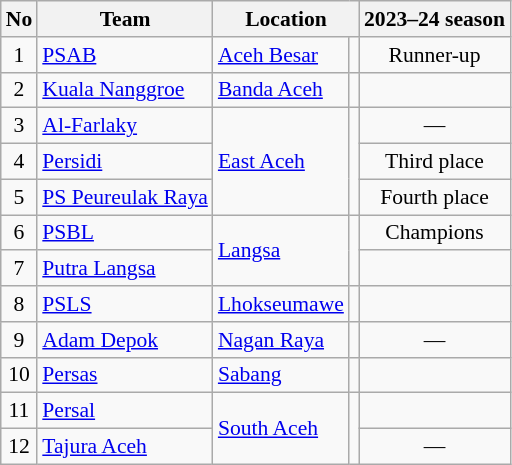<table class="wikitable sortable" style="font-size:90%;">
<tr>
<th>No</th>
<th>Team</th>
<th colspan="2">Location</th>
<th>2023–24 season</th>
</tr>
<tr>
<td align="center">1</td>
<td><a href='#'>PSAB</a></td>
<td><a href='#'>Aceh Besar</a></td>
<td></td>
<td align="center">Runner-up</td>
</tr>
<tr>
<td align="center">2</td>
<td><a href='#'>Kuala Nanggroe</a></td>
<td><a href='#'>Banda Aceh</a></td>
<td></td>
<td align=center></td>
</tr>
<tr>
<td align="center">3</td>
<td><a href='#'>Al-Farlaky</a></td>
<td rowspan="3"><a href='#'>East Aceh</a></td>
<td rowspan="3"></td>
<td align="center">—</td>
</tr>
<tr>
<td align="center">4</td>
<td><a href='#'>Persidi</a></td>
<td align="center">Third place</td>
</tr>
<tr>
<td align="center">5</td>
<td><a href='#'>PS Peureulak Raya</a></td>
<td align="center">Fourth place</td>
</tr>
<tr>
<td align="center">6</td>
<td><a href='#'>PSBL</a></td>
<td rowspan="2"><a href='#'>Langsa</a></td>
<td rowspan="2"></td>
<td align="center">Champions</td>
</tr>
<tr>
<td align="center">7</td>
<td><a href='#'>Putra Langsa</a></td>
<td align="center"></td>
</tr>
<tr>
<td align="center">8</td>
<td><a href='#'>PSLS</a></td>
<td><a href='#'>Lhokseumawe</a></td>
<td></td>
<td align=center></td>
</tr>
<tr>
<td align="center">9</td>
<td><a href='#'>Adam Depok</a></td>
<td><a href='#'>Nagan Raya</a></td>
<td></td>
<td align="center">—</td>
</tr>
<tr>
<td align="center">10</td>
<td><a href='#'>Persas</a></td>
<td><a href='#'>Sabang</a></td>
<td></td>
<td align=center></td>
</tr>
<tr>
<td align="center">11</td>
<td><a href='#'>Persal</a></td>
<td rowspan="2"><a href='#'>South Aceh</a></td>
<td rowspan="2"></td>
<td align=center></td>
</tr>
<tr>
<td align="center">12</td>
<td><a href='#'>Tajura Aceh</a></td>
<td align="center">—</td>
</tr>
</table>
